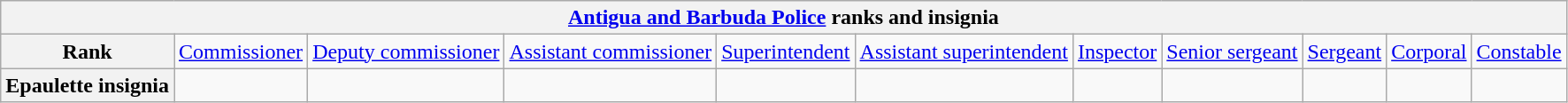<table class="wikitable" style="text-align: center;">
<tr>
<th colspan=11><a href='#'>Antigua and Barbuda Police</a> ranks and insignia</th>
</tr>
<tr>
<th>Rank</th>
<td><a href='#'>Commissioner</a></td>
<td><a href='#'>Deputy commissioner</a></td>
<td><a href='#'>Assistant commissioner</a></td>
<td><a href='#'>Superintendent</a></td>
<td><a href='#'>Assistant superintendent</a></td>
<td><a href='#'>Inspector</a></td>
<td><a href='#'>Senior sergeant</a></td>
<td><a href='#'>Sergeant</a></td>
<td><a href='#'>Corporal</a></td>
<td><a href='#'>Constable</a></td>
</tr>
<tr>
<th>Epaulette insignia</th>
<td></td>
<td></td>
<td></td>
<td></td>
<td></td>
<td></td>
<td></td>
<td></td>
<td></td>
<td></td>
</tr>
</table>
